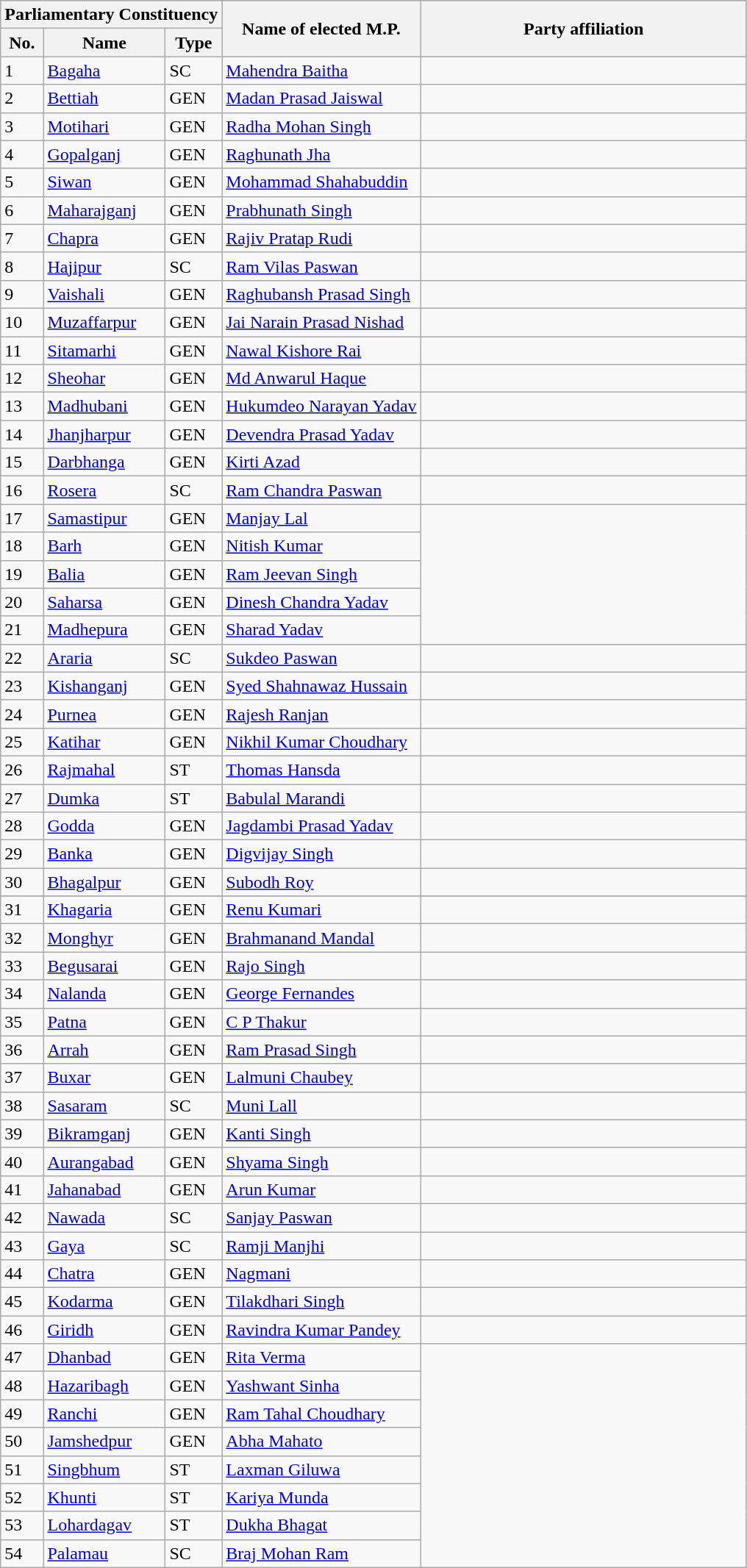<table class="wikitable sortable">
<tr style="background:#ccc; text-align:center;">
<th colspan="3">Parliamentary Constituency</th>
<th rowspan="2">Name of elected M.P.</th>
<th rowspan="2" colspan="2" style="width:18em">Party affiliation</th>
</tr>
<tr>
<th>No.</th>
<th>Name</th>
<th>Type</th>
</tr>
<tr>
<td>1</td>
<td><a href='#'>Bagaha</a></td>
<td>SC</td>
<td><a href='#'>Mahendra Baitha</a></td>
<td></td>
</tr>
<tr>
<td>2</td>
<td><a href='#'>Bettiah</a></td>
<td>GEN</td>
<td><a href='#'>Madan Prasad Jaiswal</a></td>
<td></td>
</tr>
<tr>
<td>3</td>
<td><a href='#'>Motihari</a></td>
<td>GEN</td>
<td><a href='#'>Radha Mohan Singh</a></td>
</tr>
<tr>
<td>4</td>
<td><a href='#'>Gopalganj</a></td>
<td>GEN</td>
<td><a href='#'>Raghunath Jha</a></td>
<td></td>
</tr>
<tr>
<td>5</td>
<td><a href='#'>Siwan</a></td>
<td>GEN</td>
<td><a href='#'>Mohammad Shahabuddin</a></td>
<td></td>
</tr>
<tr>
<td>6</td>
<td><a href='#'>Maharajganj</a></td>
<td>GEN</td>
<td><a href='#'>Prabhunath Singh</a></td>
<td></td>
</tr>
<tr>
<td>7</td>
<td><a href='#'>Chapra</a></td>
<td>GEN</td>
<td><a href='#'>Rajiv Pratap Rudi</a></td>
<td></td>
</tr>
<tr>
<td>8</td>
<td><a href='#'>Hajipur</a></td>
<td>SC</td>
<td><a href='#'>Ram Vilas Paswan</a></td>
<td></td>
</tr>
<tr>
<td>9</td>
<td><a href='#'>Vaishali</a></td>
<td>GEN</td>
<td><a href='#'>Raghubansh Prasad Singh</a></td>
<td></td>
</tr>
<tr>
<td>10</td>
<td><a href='#'>Muzaffarpur</a></td>
<td>GEN</td>
<td><a href='#'>Jai Narain Prasad Nishad</a></td>
<td></td>
</tr>
<tr>
<td>11</td>
<td><a href='#'>Sitamarhi</a></td>
<td>GEN</td>
<td><a href='#'>Nawal Kishore Rai</a></td>
</tr>
<tr>
<td>12</td>
<td><a href='#'>Sheohar</a></td>
<td>GEN</td>
<td><a href='#'>Md Anwarul Haque</a></td>
<td></td>
</tr>
<tr>
<td>13</td>
<td><a href='#'>Madhubani</a></td>
<td>GEN</td>
<td><a href='#'>Hukumdeo Narayan Yadav</a></td>
<td></td>
</tr>
<tr>
<td>14</td>
<td><a href='#'>Jhanjharpur</a></td>
<td>GEN</td>
<td><a href='#'>Devendra Prasad Yadav</a></td>
<td></td>
</tr>
<tr>
<td>15</td>
<td><a href='#'>Darbhanga</a></td>
<td>GEN</td>
<td><a href='#'>Kirti Azad</a></td>
<td></td>
</tr>
<tr>
<td>16</td>
<td><a href='#'>Rosera</a></td>
<td>SC</td>
<td><a href='#'>Ram Chandra Paswan</a></td>
<td></td>
</tr>
<tr>
<td>17</td>
<td><a href='#'>Samastipur</a></td>
<td>GEN</td>
<td><a href='#'>Manjay Lal</a></td>
</tr>
<tr>
<td>18</td>
<td><a href='#'>Barh</a></td>
<td>GEN</td>
<td><a href='#'>Nitish Kumar</a></td>
</tr>
<tr>
<td>19</td>
<td><a href='#'>Balia</a></td>
<td>GEN</td>
<td><a href='#'>Ram Jeevan Singh</a></td>
</tr>
<tr>
<td>20</td>
<td><a href='#'>Saharsa</a></td>
<td>GEN</td>
<td><a href='#'>Dinesh Chandra Yadav</a></td>
</tr>
<tr>
<td>21</td>
<td><a href='#'>Madhepura</a></td>
<td>GEN</td>
<td><a href='#'>Sharad Yadav</a></td>
</tr>
<tr>
<td>22</td>
<td><a href='#'>Araria</a></td>
<td>SC</td>
<td><a href='#'>Sukdeo Paswan</a></td>
<td></td>
</tr>
<tr>
<td>23</td>
<td><a href='#'>Kishanganj</a></td>
<td>GEN</td>
<td><a href='#'>Syed Shahnawaz Hussain</a></td>
<td></td>
</tr>
<tr>
<td>24</td>
<td><a href='#'>Purnea</a></td>
<td>GEN</td>
<td><a href='#'>Rajesh Ranjan</a></td>
<td></td>
</tr>
<tr>
<td>25</td>
<td><a href='#'>Katihar</a></td>
<td>GEN</td>
<td><a href='#'>Nikhil Kumar Choudhary</a></td>
<td></td>
</tr>
<tr>
<td>26</td>
<td><a href='#'>Rajmahal</a></td>
<td>ST</td>
<td><a href='#'>Thomas Hansda</a></td>
<td></td>
</tr>
<tr>
<td>27</td>
<td><a href='#'>Dumka</a></td>
<td>ST</td>
<td><a href='#'>Babulal Marandi</a></td>
<td></td>
</tr>
<tr>
<td>28</td>
<td><a href='#'>Godda</a></td>
<td>GEN</td>
<td><a href='#'>Jagdambi Prasad Yadav</a></td>
</tr>
<tr>
<td>29</td>
<td><a href='#'>Banka</a></td>
<td>GEN</td>
<td><a href='#'>Digvijay Singh</a></td>
<td></td>
</tr>
<tr>
<td>30</td>
<td><a href='#'>Bhagalpur</a></td>
<td>GEN</td>
<td><a href='#'>Subodh Roy</a></td>
<td></td>
</tr>
<tr bgcolor=#FFFFFF>
</tr>
<tr>
<td>31</td>
<td><a href='#'>Khagaria</a></td>
<td>GEN</td>
<td><a href='#'>Renu Kumari</a></td>
<td></td>
</tr>
<tr>
<td>32</td>
<td><a href='#'>Monghyr</a></td>
<td>GEN</td>
<td><a href='#'>Brahmanand Mandal</a></td>
</tr>
<tr>
<td>33</td>
<td><a href='#'>Begusarai</a></td>
<td>GEN</td>
<td><a href='#'>Rajo Singh</a></td>
<td></td>
</tr>
<tr>
<td>34</td>
<td><a href='#'>Nalanda</a></td>
<td>GEN</td>
<td><a href='#'>George Fernandes</a></td>
<td></td>
</tr>
<tr>
<td>35</td>
<td><a href='#'>Patna</a></td>
<td>GEN</td>
<td><a href='#'>C P Thakur</a></td>
<td></td>
</tr>
<tr>
<td>36</td>
<td><a href='#'>Arrah</a></td>
<td>GEN</td>
<td><a href='#'>Ram Prasad Singh</a></td>
<td></td>
</tr>
<tr>
<td>37</td>
<td><a href='#'>Buxar</a></td>
<td>GEN</td>
<td><a href='#'>Lalmuni Chaubey</a></td>
<td></td>
</tr>
<tr>
<td>38</td>
<td><a href='#'>Sasaram</a></td>
<td>SC</td>
<td><a href='#'>Muni Lall</a></td>
</tr>
<tr>
<td>39</td>
<td><a href='#'>Bikramganj</a></td>
<td>GEN</td>
<td><a href='#'>Kanti Singh</a></td>
<td></td>
</tr>
<tr>
<td>40</td>
<td><a href='#'>Aurangabad</a></td>
<td>GEN</td>
<td><a href='#'>Shyama Singh</a></td>
<td></td>
</tr>
<tr>
<td>41</td>
<td><a href='#'>Jahanabad</a></td>
<td>GEN</td>
<td><a href='#'>Arun Kumar</a></td>
<td></td>
</tr>
<tr>
<td>42</td>
<td><a href='#'>Nawada</a></td>
<td>SC</td>
<td><a href='#'>Sanjay Paswan</a></td>
<td></td>
</tr>
<tr>
<td>43</td>
<td><a href='#'>Gaya</a></td>
<td>SC</td>
<td><a href='#'>Ramji Manjhi</a></td>
</tr>
<tr>
<td>44</td>
<td><a href='#'>Chatra</a></td>
<td>GEN</td>
<td><a href='#'>Nagmani</a></td>
<td></td>
</tr>
<tr>
<td>45</td>
<td><a href='#'>Kodarma</a></td>
<td>GEN</td>
<td><a href='#'>Tilakdhari Singh</a></td>
<td></td>
</tr>
<tr>
<td>46</td>
<td><a href='#'>Giridh</a></td>
<td>GEN</td>
<td><a href='#'>Ravindra Kumar Pandey</a></td>
<td></td>
</tr>
<tr>
<td>47</td>
<td><a href='#'>Dhanbad</a></td>
<td>GEN</td>
<td><a href='#'>Rita Verma</a></td>
</tr>
<tr>
<td>48</td>
<td><a href='#'>Hazaribagh</a></td>
<td>GEN</td>
<td><a href='#'>Yashwant Sinha</a></td>
</tr>
<tr>
<td>49</td>
<td><a href='#'>Ranchi</a></td>
<td>GEN</td>
<td><a href='#'>Ram Tahal Choudhary</a></td>
</tr>
<tr>
<td>50</td>
<td><a href='#'>Jamshedpur</a></td>
<td>GEN</td>
<td><a href='#'>Abha Mahato</a></td>
</tr>
<tr>
<td>51</td>
<td><a href='#'>Singbhum</a></td>
<td>ST</td>
<td><a href='#'>Laxman Giluwa</a></td>
</tr>
<tr>
<td>52</td>
<td><a href='#'>Khunti</a></td>
<td>ST</td>
<td><a href='#'>Kariya Munda</a></td>
</tr>
<tr>
<td>53</td>
<td><a href='#'>Lohardagav</a></td>
<td>ST</td>
<td><a href='#'>Dukha Bhagat</a></td>
</tr>
<tr>
<td>54</td>
<td><a href='#'>Palamau</a></td>
<td>SC</td>
<td><a href='#'>Braj Mohan Ram</a></td>
</tr>
</table>
